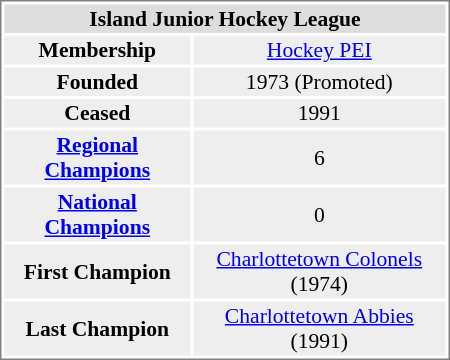<table cellpadding="0" align="right">
<tr align="right" style="vertical-align: top">
<td></td>
<td><br><table cellpadding="1" width="300px" style="font-size: 90%; border: 1px solid gray;">
<tr align="center" bgcolor="#dddddd">
<td colspan=2><strong>Island Junior Hockey League</strong></td>
</tr>
<tr align="center"  bgcolor="#eeeeee">
<td><strong>Membership</strong></td>
<td><a href='#'>Hockey PEI</a></td>
</tr>
<tr align="center"  bgcolor="#eeeeee">
<td><strong>Founded</strong></td>
<td>1973 (Promoted)</td>
</tr>
<tr align="center"  bgcolor="#eeeeee">
<td><strong>Ceased</strong></td>
<td>1991</td>
</tr>
<tr align="center"  bgcolor="#eeeeee">
<td><strong><a href='#'>Regional Champions</a></strong></td>
<td>6</td>
</tr>
<tr align="center"  bgcolor="#eeeeee">
<td><strong><a href='#'>National Champions</a></strong></td>
<td>0</td>
</tr>
<tr align="center"  bgcolor="#eeeeee">
<td><strong>First Champion</strong></td>
<td><a href='#'>Charlottetown Colonels</a> (1974)</td>
</tr>
<tr align="center"  bgcolor="#eeeeee">
<td><strong>Last Champion</strong></td>
<td><a href='#'>Charlottetown Abbies</a> (1991)</td>
</tr>
</table>
</td>
</tr>
</table>
